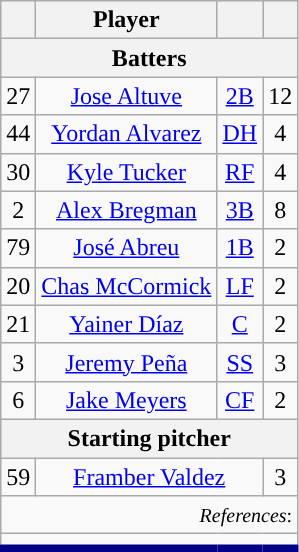<table class="wikitable" style="text-align:center">
<tr>
<th></th>
<th>Player</th>
<th></th>
<th></th>
</tr>
<tr>
<th colspan="4">Batters</th>
</tr>
<tr>
<td>27</td>
<td><a href='#'>Jose Altuve</a></td>
<td><a href='#'>2B</a></td>
<td>12</td>
</tr>
<tr>
<td>44</td>
<td><a href='#'>Yordan Alvarez</a></td>
<td><a href='#'>DH</a></td>
<td>4</td>
</tr>
<tr>
<td>30</td>
<td><a href='#'>Kyle Tucker</a></td>
<td><a href='#'>RF</a></td>
<td>4</td>
</tr>
<tr>
<td>2</td>
<td><a href='#'>Alex Bregman</a></td>
<td><a href='#'>3B</a></td>
<td>8</td>
</tr>
<tr>
<td>79</td>
<td><a href='#'>José Abreu</a></td>
<td><a href='#'>1B</a></td>
<td>2</td>
</tr>
<tr>
<td>20</td>
<td><a href='#'>Chas McCormick</a></td>
<td><a href='#'>LF</a></td>
<td>2</td>
</tr>
<tr>
<td>21</td>
<td><a href='#'>Yainer Díaz</a></td>
<td><a href='#'>C</a></td>
<td>2</td>
</tr>
<tr>
<td>3</td>
<td><a href='#'>Jeremy Peña</a></td>
<td><a href='#'>SS</a></td>
<td>3</td>
</tr>
<tr>
<td>6</td>
<td><a href='#'>Jake Meyers</a></td>
<td><a href='#'>CF</a></td>
<td>2</td>
</tr>
<tr>
<th colspan="4">Starting pitcher</th>
</tr>
<tr>
<td>59</td>
<td colspan="2"><a href='#'>Framber Valdez</a></td>
<td>3</td>
</tr>
<tr>
<td style="text-align:right"; colspan="4"><small><em>References</em>:</small></td>
</tr>
<tr>
<td style="border-bottom:#020088 5px solid;" colspan="4"></td>
</tr>
</table>
